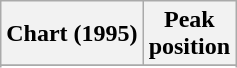<table class="wikitable sortable">
<tr>
<th align="left">Chart (1995)</th>
<th align="center">Peak<br>position</th>
</tr>
<tr>
</tr>
<tr>
</tr>
<tr>
</tr>
</table>
